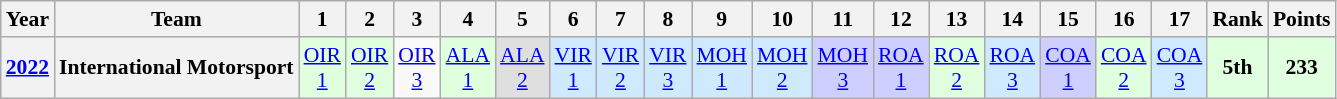<table class="wikitable" style="text-align:center; font-size:90%">
<tr>
<th>Year</th>
<th>Team</th>
<th>1</th>
<th>2</th>
<th>3</th>
<th>4</th>
<th>5</th>
<th>6</th>
<th>7</th>
<th>8</th>
<th>9</th>
<th>10</th>
<th>11</th>
<th>12</th>
<th>13</th>
<th>14</th>
<th>15</th>
<th>16</th>
<th>17</th>
<th>Rank</th>
<th>Points</th>
</tr>
<tr>
<th><a href='#'>2022</a></th>
<th>International Motorsport</th>
<td style="background:#DFFFDF;"><a href='#'>OIR<br>1</a><br></td>
<td style="background:#DFFFDF;"><a href='#'>OIR<br>2</a><br></td>
<td><a href='#'>OIR<br>3</a><br></td>
<td style="background:#DFFFDF;"><a href='#'>ALA<br>1</a><br></td>
<td style="background:#DFDFDF;"><a href='#'>ALA<br>2</a><br></td>
<td style="background:#CFEAFF;"><a href='#'>VIR<br>1</a><br></td>
<td style="background:#CFEAFF;"><a href='#'>VIR<br>2</a><br></td>
<td style="background:#CFEAFF;"><a href='#'>VIR<br>3</a><br></td>
<td style="background:#CFEAFF;"><a href='#'>MOH<br>1</a><br></td>
<td style="background:#CFEAFF;"><a href='#'>MOH<br>2</a><br></td>
<td style="background:#CFCFFF;"><a href='#'>MOH<br>3</a><br></td>
<td style="background:#CFCFFF;"><a href='#'>ROA<br>1</a><br></td>
<td style="background:#DFFFDF;"><a href='#'>ROA<br>2</a><br></td>
<td style="background:#CFEAFF;"><a href='#'>ROA<br>3</a><br></td>
<td style="background:#CFCFFF;"><a href='#'>COA<br>1</a><br></td>
<td style="background:#DFFFDF;"><a href='#'>COA<br>2</a><br></td>
<td style="background:#CFEAFF;"><a href='#'>COA<br>3</a><br></td>
<th style="background:#DFFFDF">5th</th>
<th style="background:#DFFFDF">233</th>
</tr>
</table>
